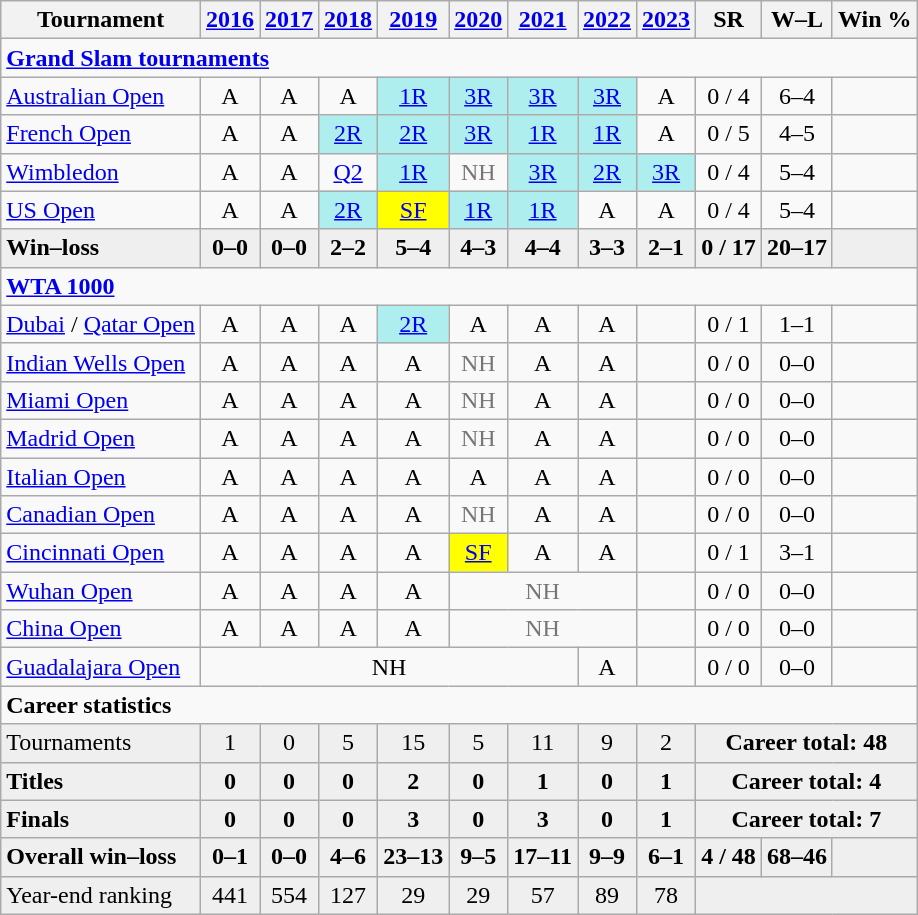<table class="wikitable" style="text-align:center">
<tr>
<th>Tournament</th>
<th><a href='#'>2016</a></th>
<th><a href='#'>2017</a></th>
<th><a href='#'>2018</a></th>
<th><a href='#'>2019</a></th>
<th><a href='#'>2020</a></th>
<th><a href='#'>2021</a></th>
<th><a href='#'>2022</a></th>
<th><a href='#'>2023</a></th>
<th>SR</th>
<th>W–L</th>
<th>Win %</th>
</tr>
<tr>
<td colspan="12" align="left"><strong><a href='#'>Grand Slam tournaments</a></strong></td>
</tr>
<tr>
<td align="left"><a href='#'>Australian Open</a></td>
<td>A</td>
<td>A</td>
<td>A</td>
<td bgcolor="afeeee"><a href='#'>1R</a></td>
<td bgcolor="afeeee"><a href='#'>3R</a></td>
<td bgcolor="afeeee"><a href='#'>3R</a></td>
<td bgcolor="afeeee"><a href='#'>3R</a></td>
<td>A</td>
<td>0 / 4</td>
<td>6–4</td>
<td></td>
</tr>
<tr>
<td align="left"><a href='#'>French Open</a></td>
<td>A</td>
<td>A</td>
<td bgcolor="afeeee"><a href='#'>2R</a></td>
<td bgcolor="afeeee"><a href='#'>2R</a></td>
<td bgcolor="afeeee"><a href='#'>3R</a></td>
<td bgcolor="afeeee"><a href='#'>1R</a></td>
<td bgcolor=afeeee><a href='#'>1R</a></td>
<td>A</td>
<td>0 / 5</td>
<td>4–5</td>
<td></td>
</tr>
<tr>
<td align="left"><a href='#'>Wimbledon</a></td>
<td>A</td>
<td>A</td>
<td><a href='#'>Q2</a></td>
<td bgcolor="afeeee"><a href='#'>1R</a></td>
<td style="color:#767676">NH</td>
<td bgcolor="afeeee"><a href='#'>3R</a></td>
<td bgcolor="afeeee"><a href='#'>2R</a></td>
<td bgcolor="afeeee"><a href='#'>3R</a></td>
<td>0 / 4</td>
<td>5–4</td>
<td></td>
</tr>
<tr>
<td align="left"><a href='#'>US Open</a></td>
<td>A</td>
<td>A</td>
<td bgcolor="afeeee"><a href='#'>2R</a></td>
<td bgcolor="yellow"><a href='#'>SF</a></td>
<td bgcolor="afeeee"><a href='#'>1R</a></td>
<td bgcolor="afeeee"><a href='#'>1R</a></td>
<td>A</td>
<td>A</td>
<td>0 / 4</td>
<td>5–4</td>
<td></td>
</tr>
<tr style="font-weight:bold;background:#efefef">
<td style="text-align:left">Win–loss</td>
<td>0–0</td>
<td>0–0</td>
<td>2–2</td>
<td>5–4</td>
<td>4–3</td>
<td>4–4</td>
<td>3–3</td>
<td>2–1</td>
<td>0 / 17</td>
<td>20–17</td>
<td></td>
</tr>
<tr>
<td colspan="12" align="left"><strong><a href='#'>WTA 1000</a></strong></td>
</tr>
<tr>
<td align="left"><a href='#'>Dubai</a> / <a href='#'>Qatar Open</a></td>
<td>A</td>
<td>A</td>
<td>A</td>
<td bgcolor=afeeee><a href='#'>2R</a></td>
<td>A</td>
<td>A</td>
<td>A</td>
<td></td>
<td>0 / 1</td>
<td>1–1</td>
<td></td>
</tr>
<tr>
<td align="left"><a href='#'>Indian Wells Open</a></td>
<td>A</td>
<td>A</td>
<td>A</td>
<td>A</td>
<td style="color:#767676">NH</td>
<td>A</td>
<td>A</td>
<td></td>
<td>0 / 0</td>
<td>0–0</td>
<td></td>
</tr>
<tr>
<td align="left"><a href='#'>Miami Open</a></td>
<td>A</td>
<td>A</td>
<td>A</td>
<td>A</td>
<td style="color:#767676">NH</td>
<td>A</td>
<td>A</td>
<td></td>
<td>0 / 0</td>
<td>0–0</td>
<td></td>
</tr>
<tr>
<td align="left"><a href='#'>Madrid Open</a></td>
<td>A</td>
<td>A</td>
<td>A</td>
<td>A</td>
<td style="color:#767676">NH</td>
<td>A</td>
<td>A</td>
<td></td>
<td>0 / 0</td>
<td>0–0</td>
<td></td>
</tr>
<tr>
<td align="left"><a href='#'>Italian Open</a></td>
<td>A</td>
<td>A</td>
<td>A</td>
<td>A</td>
<td>A</td>
<td>A</td>
<td>A</td>
<td></td>
<td>0 / 0</td>
<td>0–0</td>
<td></td>
</tr>
<tr>
<td align="left"><a href='#'>Canadian Open</a></td>
<td>A</td>
<td>A</td>
<td>A</td>
<td>A</td>
<td style="color:#767676">NH</td>
<td>A</td>
<td>A</td>
<td></td>
<td>0 / 0</td>
<td>0–0</td>
<td></td>
</tr>
<tr>
<td align="left"><a href='#'>Cincinnati Open</a></td>
<td>A</td>
<td>A</td>
<td>A</td>
<td>A</td>
<td bgcolor=yellow><a href='#'>SF</a></td>
<td>A</td>
<td>A</td>
<td></td>
<td>0 / 1</td>
<td>3–1</td>
<td></td>
</tr>
<tr>
<td align="left"><a href='#'>Wuhan Open</a></td>
<td>A</td>
<td>A</td>
<td>A</td>
<td>A</td>
<td colspan="3" style="color:#767676">NH</td>
<td></td>
<td>0 / 0</td>
<td>0–0</td>
<td></td>
</tr>
<tr>
<td align="left"><a href='#'>China Open</a></td>
<td>A</td>
<td>A</td>
<td>A</td>
<td>A</td>
<td colspan="3" style="color:#767676">NH</td>
<td></td>
<td>0 / 0</td>
<td>0–0</td>
<td></td>
</tr>
<tr>
<td align=left><a href='#'>Guadalajara Open</a></td>
<td colspan="6">NH</td>
<td>A</td>
<td></td>
<td>0 / 0</td>
<td>0–0</td>
<td></td>
</tr>
<tr>
<td colspan="12" align="left"><strong>Career statistics</strong></td>
</tr>
<tr bgcolor="efefef">
<td align="left">Tournaments</td>
<td>1</td>
<td>0</td>
<td>5</td>
<td>15</td>
<td>5</td>
<td>11</td>
<td>9</td>
<td>2</td>
<td colspan="3"><strong>Career total: 48</strong></td>
</tr>
<tr style="font-weight:bold;background:#efefef">
<td align="left">Titles</td>
<td>0</td>
<td>0</td>
<td>0</td>
<td>2</td>
<td>0</td>
<td>1</td>
<td>0</td>
<td>1</td>
<td colspan="3">Career total: 4</td>
</tr>
<tr style="font-weight:bold;background:#efefef">
<td align="left">Finals</td>
<td>0</td>
<td>0</td>
<td>0</td>
<td>3</td>
<td>0</td>
<td>3</td>
<td>0</td>
<td>1</td>
<td colspan="3">Career total: 7</td>
</tr>
<tr style="font-weight:bold;background:#efefef">
<td align="left">Overall win–loss</td>
<td>0–1</td>
<td>0–0</td>
<td>4–6</td>
<td>23–13</td>
<td>9–5</td>
<td>17–11</td>
<td>9–9</td>
<td>6–1</td>
<td>4 / 48</td>
<td>68–46</td>
<td></td>
</tr>
<tr bgcolor="efefef">
<td align="left">Year-end ranking</td>
<td>441</td>
<td>554</td>
<td>127</td>
<td>29</td>
<td>29</td>
<td>57</td>
<td>89</td>
<td>78</td>
<td colspan="3"></td>
</tr>
</table>
